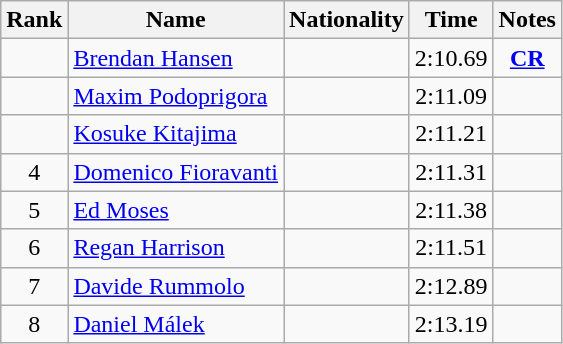<table class="wikitable sortable" style="text-align:center">
<tr>
<th>Rank</th>
<th>Name</th>
<th>Nationality</th>
<th>Time</th>
<th>Notes</th>
</tr>
<tr>
<td></td>
<td align=left><a href='#'>Brendan Hansen</a></td>
<td align=left></td>
<td>2:10.69</td>
<td><strong><a href='#'>CR</a></strong></td>
</tr>
<tr>
<td></td>
<td align=left><a href='#'>Maxim Podoprigora</a></td>
<td align=left></td>
<td>2:11.09</td>
<td></td>
</tr>
<tr>
<td></td>
<td align=left><a href='#'>Kosuke Kitajima</a></td>
<td align=left></td>
<td>2:11.21</td>
<td></td>
</tr>
<tr>
<td>4</td>
<td align=left><a href='#'>Domenico Fioravanti</a></td>
<td align=left></td>
<td>2:11.31</td>
<td></td>
</tr>
<tr>
<td>5</td>
<td align=left><a href='#'>Ed Moses</a></td>
<td align=left></td>
<td>2:11.38</td>
<td></td>
</tr>
<tr>
<td>6</td>
<td align=left><a href='#'>Regan Harrison</a></td>
<td align=left></td>
<td>2:11.51</td>
<td></td>
</tr>
<tr>
<td>7</td>
<td align=left><a href='#'>Davide Rummolo</a></td>
<td align=left></td>
<td>2:12.89</td>
<td></td>
</tr>
<tr>
<td>8</td>
<td align=left><a href='#'>Daniel Málek</a></td>
<td align=left></td>
<td>2:13.19</td>
<td></td>
</tr>
</table>
